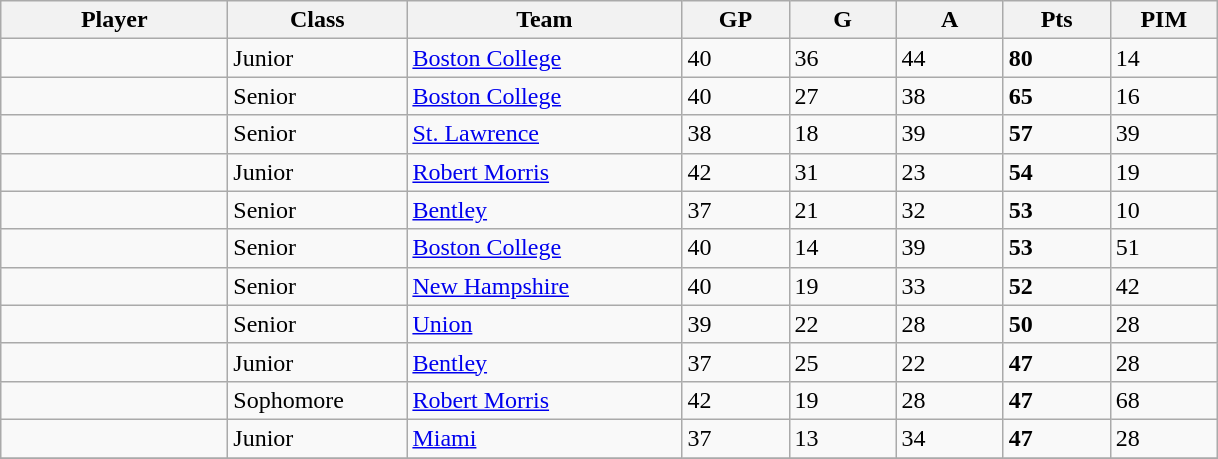<table class="wikitable sortable">
<tr>
<th style="width: 9em;">Player</th>
<th style="width: 7em;">Class</th>
<th style="width: 11em;">Team</th>
<th style="width: 4em;">GP</th>
<th style="width: 4em;">G</th>
<th style="width: 4em;">A</th>
<th style="width: 4em;">Pts</th>
<th style="width: 4em;">PIM</th>
</tr>
<tr>
<td></td>
<td>Junior</td>
<td><a href='#'>Boston College</a></td>
<td>40</td>
<td>36</td>
<td>44</td>
<td><strong>80</strong></td>
<td>14</td>
</tr>
<tr>
<td></td>
<td>Senior</td>
<td><a href='#'>Boston College</a></td>
<td>40</td>
<td>27</td>
<td>38</td>
<td><strong>65</strong></td>
<td>16</td>
</tr>
<tr>
<td></td>
<td>Senior</td>
<td><a href='#'>St. Lawrence</a></td>
<td>38</td>
<td>18</td>
<td>39</td>
<td><strong>57</strong></td>
<td>39</td>
</tr>
<tr>
<td></td>
<td>Junior</td>
<td><a href='#'>Robert Morris</a></td>
<td>42</td>
<td>31</td>
<td>23</td>
<td><strong>54</strong></td>
<td>19</td>
</tr>
<tr>
<td></td>
<td>Senior</td>
<td><a href='#'>Bentley</a></td>
<td>37</td>
<td>21</td>
<td>32</td>
<td><strong>53</strong></td>
<td>10</td>
</tr>
<tr>
<td></td>
<td>Senior</td>
<td><a href='#'>Boston College</a></td>
<td>40</td>
<td>14</td>
<td>39</td>
<td><strong>53</strong></td>
<td>51</td>
</tr>
<tr>
<td></td>
<td>Senior</td>
<td><a href='#'>New Hampshire</a></td>
<td>40</td>
<td>19</td>
<td>33</td>
<td><strong>52</strong></td>
<td>42</td>
</tr>
<tr>
<td></td>
<td>Senior</td>
<td><a href='#'>Union</a></td>
<td>39</td>
<td>22</td>
<td>28</td>
<td><strong>50</strong></td>
<td>28</td>
</tr>
<tr>
<td></td>
<td>Junior</td>
<td><a href='#'>Bentley</a></td>
<td>37</td>
<td>25</td>
<td>22</td>
<td><strong>47</strong></td>
<td>28</td>
</tr>
<tr>
<td></td>
<td>Sophomore</td>
<td><a href='#'>Robert Morris</a></td>
<td>42</td>
<td>19</td>
<td>28</td>
<td><strong>47</strong></td>
<td>68</td>
</tr>
<tr>
<td></td>
<td>Junior</td>
<td><a href='#'>Miami</a></td>
<td>37</td>
<td>13</td>
<td>34</td>
<td><strong>47</strong></td>
<td>28</td>
</tr>
<tr>
</tr>
</table>
